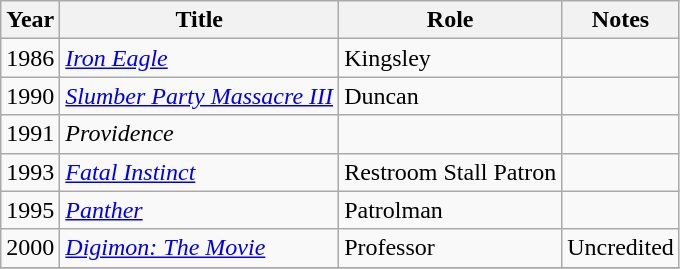<table class="wikitable sortable">
<tr>
<th>Year</th>
<th>Title</th>
<th>Role</th>
<th class="unsortable">Notes</th>
</tr>
<tr>
<td>1986</td>
<td><em><a href='#'>Iron Eagle</a></em></td>
<td>Kingsley</td>
<td></td>
</tr>
<tr>
<td>1990</td>
<td><em><a href='#'>Slumber Party Massacre III</a></em></td>
<td>Duncan</td>
<td></td>
</tr>
<tr>
<td>1991</td>
<td><em>Providence</em></td>
<td></td>
<td></td>
</tr>
<tr>
<td>1993</td>
<td><em><a href='#'>Fatal Instinct</a></em></td>
<td>Restroom Stall Patron</td>
<td></td>
</tr>
<tr>
<td>1995</td>
<td><em><a href='#'>Panther</a></em></td>
<td>Patrolman</td>
<td></td>
</tr>
<tr>
<td>2000</td>
<td><em><a href='#'>Digimon: The Movie</a></em></td>
<td>Professor</td>
<td>Uncredited</td>
</tr>
<tr>
</tr>
</table>
